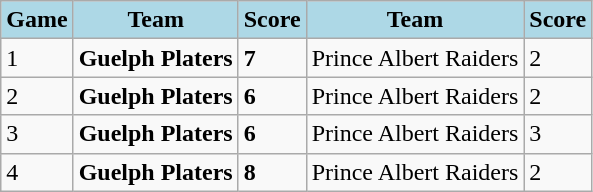<table class="wikitable">
<tr>
<th style="background:lightblue;">Game</th>
<th style="background:lightblue;">Team</th>
<th style="background:lightblue;">Score</th>
<th style="background:lightblue;">Team</th>
<th style="background:lightblue;">Score</th>
</tr>
<tr bgcolor=>
<td>1</td>
<td><strong>Guelph Platers</strong></td>
<td><strong>7</strong></td>
<td>Prince Albert Raiders</td>
<td>2</td>
</tr>
<tr bgcolor=>
<td>2</td>
<td><strong>Guelph Platers</strong></td>
<td><strong>6</strong></td>
<td>Prince Albert Raiders</td>
<td>2</td>
</tr>
<tr bgcolor=>
<td>3</td>
<td><strong>Guelph Platers</strong></td>
<td><strong>6</strong></td>
<td>Prince Albert Raiders</td>
<td>3</td>
</tr>
<tr bgcolor=>
<td>4</td>
<td><strong>Guelph Platers</strong></td>
<td><strong>8</strong></td>
<td>Prince Albert Raiders</td>
<td>2</td>
</tr>
</table>
